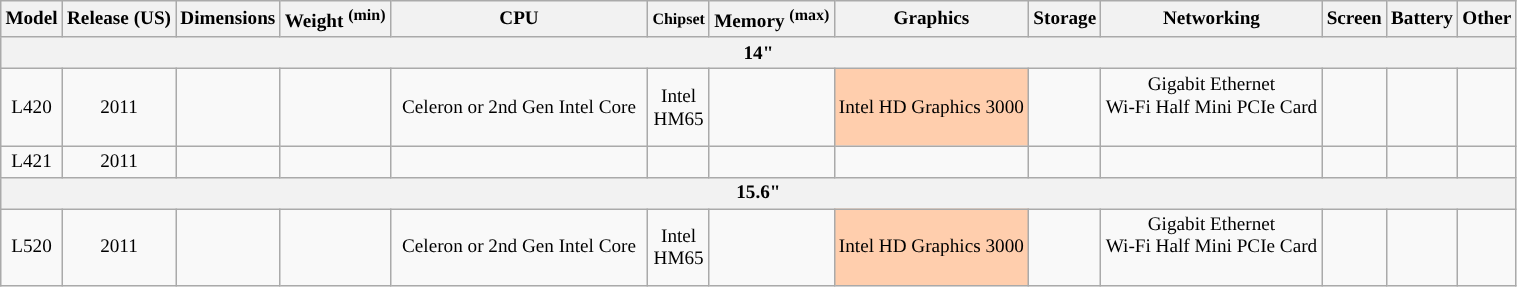<table class="wikitable" style="font-size: 80%; text-align: center; min-width: 80%;">
<tr>
<th>Model</th>
<th>Release (US)</th>
<th>Dimensions</th>
<th>Weight <sup>(min)</sup></th>
<th style="width:17%">CPU</th>
<th><small>Chipset</small></th>
<th>Memory <sup>(max)</sup></th>
<th>Graphics</th>
<th>Storage</th>
<th>Networking</th>
<th>Screen</th>
<th>Battery</th>
<th>Other</th>
</tr>
<tr>
<th colspan=13>14"</th>
</tr>
<tr>
<td>L420</td>
<td>2011</td>
<td></td>
<td></td>
<td style="background:">Celeron or 2nd Gen Intel Core</td>
<td>Intel<br>HM65</td>
<td></td>
<td style="background:#ffcead;">Intel HD Graphics 3000</td>
<td></td>
<td>Gigabit Ethernet<br>Wi-Fi Half Mini PCIe Card<br><small><br></small></td>
<td></td>
<td></td>
<td></td>
</tr>
<tr>
<td>L421</td>
<td>2011</td>
<td></td>
<td></td>
<td></td>
<td></td>
<td></td>
<td></td>
<td></td>
<td></td>
<td></td>
<td><br></td>
<td></td>
</tr>
<tr>
<th colspan=13>15.6"</th>
</tr>
<tr>
<td>L520</td>
<td>2011</td>
<td></td>
<td></td>
<td style="background:">Celeron or 2nd Gen Intel Core</td>
<td>Intel<br>HM65</td>
<td></td>
<td style="background:#ffcead;">Intel HD Graphics 3000</td>
<td></td>
<td>Gigabit Ethernet<br>Wi-Fi Half Mini PCIe Card<br><small><br></small></td>
<td></td>
<td></td>
<td></td>
</tr>
</table>
